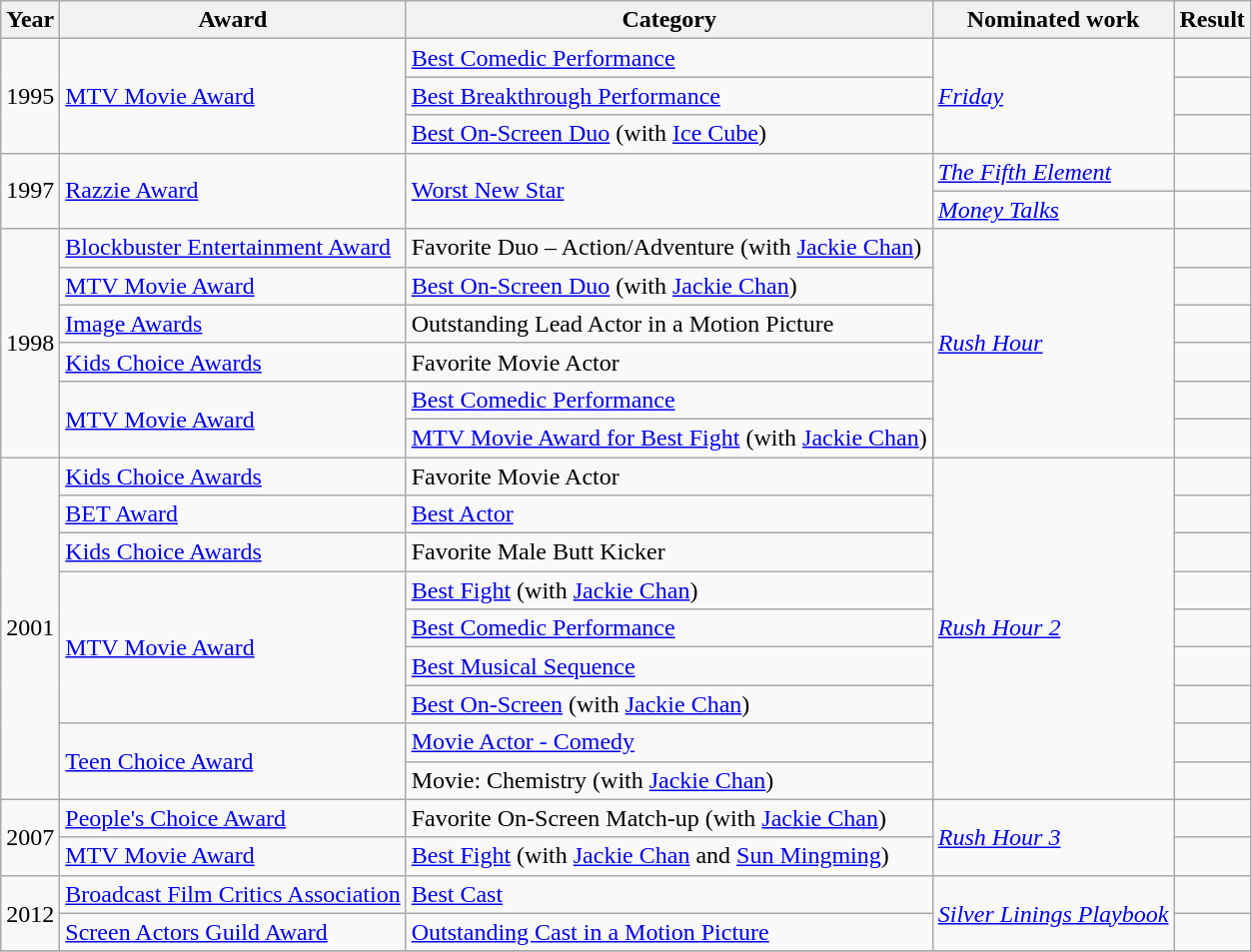<table class="wikitable">
<tr>
<th>Year</th>
<th>Award</th>
<th>Category</th>
<th>Nominated work</th>
<th>Result</th>
</tr>
<tr>
<td rowspan=3>1995</td>
<td rowspan=3><a href='#'>MTV Movie Award</a></td>
<td><a href='#'>Best Comedic Performance</a></td>
<td rowspan=3><em><a href='#'>Friday</a></em></td>
<td></td>
</tr>
<tr>
<td><a href='#'>Best Breakthrough Performance</a></td>
<td></td>
</tr>
<tr>
<td><a href='#'>Best On-Screen Duo</a> (with <a href='#'>Ice Cube</a>)</td>
<td></td>
</tr>
<tr>
<td rowspan="2">1997</td>
<td rowspan=2><a href='#'>Razzie Award</a></td>
<td rowspan=2><a href='#'>Worst New Star</a></td>
<td><em><a href='#'>The Fifth Element</a></em></td>
<td></td>
</tr>
<tr>
<td><em><a href='#'>Money Talks</a></em></td>
<td></td>
</tr>
<tr>
<td rowspan=6>1998</td>
<td><a href='#'>Blockbuster Entertainment Award</a></td>
<td>Favorite Duo – Action/Adventure (with <a href='#'>Jackie Chan</a>)</td>
<td rowspan=6><em><a href='#'>Rush Hour</a></em></td>
<td></td>
</tr>
<tr>
<td><a href='#'>MTV Movie Award</a></td>
<td><a href='#'>Best On-Screen Duo</a> (with <a href='#'>Jackie Chan</a>)</td>
<td></td>
</tr>
<tr>
<td><a href='#'>Image Awards</a></td>
<td>Outstanding Lead Actor in a Motion Picture</td>
<td></td>
</tr>
<tr>
<td><a href='#'>Kids Choice Awards</a></td>
<td>Favorite Movie Actor</td>
<td></td>
</tr>
<tr>
<td rowspan=2><a href='#'>MTV Movie Award</a></td>
<td><a href='#'>Best Comedic Performance</a></td>
<td></td>
</tr>
<tr>
<td><a href='#'>MTV Movie Award for Best Fight</a> (with <a href='#'>Jackie Chan</a>)</td>
<td></td>
</tr>
<tr>
<td rowspan=9>2001</td>
<td><a href='#'>Kids Choice Awards</a></td>
<td>Favorite Movie Actor</td>
<td rowspan=9><em><a href='#'>Rush Hour 2</a></em></td>
<td></td>
</tr>
<tr>
<td><a href='#'>BET Award</a></td>
<td><a href='#'>Best Actor</a></td>
<td></td>
</tr>
<tr>
<td><a href='#'>Kids Choice Awards</a></td>
<td>Favorite Male Butt Kicker</td>
<td></td>
</tr>
<tr>
<td rowspan=4><a href='#'>MTV Movie Award</a></td>
<td><a href='#'>Best Fight</a> (with <a href='#'>Jackie Chan</a>)</td>
<td></td>
</tr>
<tr>
<td><a href='#'>Best Comedic Performance</a></td>
<td></td>
</tr>
<tr>
<td><a href='#'>Best Musical Sequence</a></td>
<td></td>
</tr>
<tr>
<td><a href='#'>Best On-Screen</a> (with <a href='#'>Jackie Chan</a>)</td>
<td></td>
</tr>
<tr>
<td rowspan=2><a href='#'>Teen Choice Award</a></td>
<td><a href='#'>Movie Actor - Comedy</a></td>
<td></td>
</tr>
<tr>
<td>Movie: Chemistry (with <a href='#'>Jackie Chan</a>)</td>
<td></td>
</tr>
<tr>
<td rowspan=2>2007</td>
<td><a href='#'>People's Choice Award</a></td>
<td>Favorite On-Screen Match-up (with <a href='#'>Jackie Chan</a>)</td>
<td rowspan=2><em><a href='#'>Rush Hour 3</a></em></td>
<td></td>
</tr>
<tr>
<td><a href='#'>MTV Movie Award</a></td>
<td><a href='#'>Best Fight</a> (with <a href='#'>Jackie Chan</a> and <a href='#'>Sun Mingming</a>)</td>
<td></td>
</tr>
<tr>
<td rowspan=2>2012</td>
<td><a href='#'>Broadcast Film Critics Association</a></td>
<td><a href='#'>Best Cast</a></td>
<td rowspan=2><em><a href='#'>Silver Linings Playbook</a></em></td>
<td></td>
</tr>
<tr>
<td><a href='#'>Screen Actors Guild Award</a></td>
<td><a href='#'>Outstanding Cast in a Motion Picture</a></td>
<td></td>
</tr>
<tr>
</tr>
</table>
